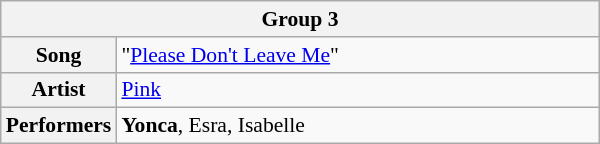<table class="wikitable" style="font-size: 90%" width=400px>
<tr>
<th colspan=2>Group 3</th>
</tr>
<tr>
<th width=10%>Song</th>
<td>"<a href='#'>Please Don't Leave Me</a>"</td>
</tr>
<tr>
<th width=10%>Artist</th>
<td><a href='#'>Pink</a></td>
</tr>
<tr>
<th width=10%>Performers</th>
<td><strong>Yonca</strong>, Esra, Isabelle</td>
</tr>
</table>
